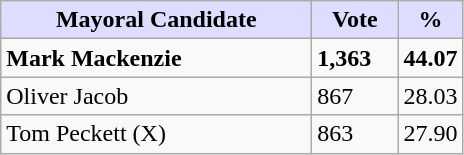<table class="wikitable">
<tr>
<th style="background:#ddf; width:200px;">Mayoral Candidate</th>
<th style="background:#ddf; width:50px;">Vote</th>
<th style="background:#ddf; width:30px;">%</th>
</tr>
<tr>
<td><strong>Mark Mackenzie</strong></td>
<td><strong>1,363</strong></td>
<td><strong>44.07</strong></td>
</tr>
<tr>
<td>Oliver Jacob</td>
<td>867</td>
<td>28.03</td>
</tr>
<tr>
<td>Tom Peckett (X)</td>
<td>863</td>
<td>27.90</td>
</tr>
</table>
